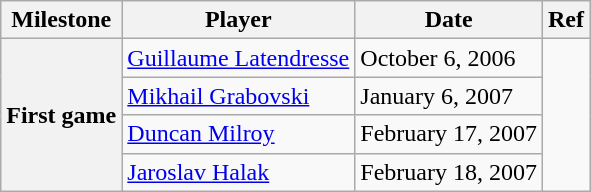<table class="wikitable">
<tr>
<th scope="col">Milestone</th>
<th scope="col">Player</th>
<th scope="col">Date</th>
<th scope="col">Ref</th>
</tr>
<tr>
<th rowspan=4>First game</th>
<td><a href='#'>Guillaume Latendresse</a></td>
<td>October 6, 2006</td>
<td rowspan=4></td>
</tr>
<tr>
<td><a href='#'>Mikhail Grabovski</a></td>
<td>January 6, 2007</td>
</tr>
<tr>
<td><a href='#'>Duncan Milroy</a></td>
<td>February 17, 2007</td>
</tr>
<tr>
<td><a href='#'>Jaroslav Halak</a></td>
<td>February 18, 2007</td>
</tr>
</table>
